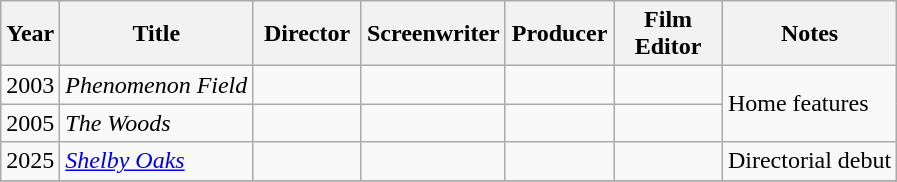<table class="wikitable">
<tr>
<th>Year</th>
<th>Title</th>
<th width="65">Director</th>
<th width="65">Screenwriter</th>
<th width="65">Producer</th>
<th width="65">Film Editor</th>
<th>Notes</th>
</tr>
<tr>
<td>2003</td>
<td><em>Phenomenon Field</em></td>
<td></td>
<td></td>
<td></td>
<td></td>
<td rowspan="2">Home features</td>
</tr>
<tr>
<td>2005</td>
<td><em>The Woods</em></td>
<td></td>
<td></td>
<td></td>
<td></td>
</tr>
<tr>
<td>2025</td>
<td><em><a href='#'>Shelby Oaks</a></em></td>
<td></td>
<td></td>
<td></td>
<td></td>
<td>Directorial debut</td>
</tr>
<tr>
</tr>
</table>
